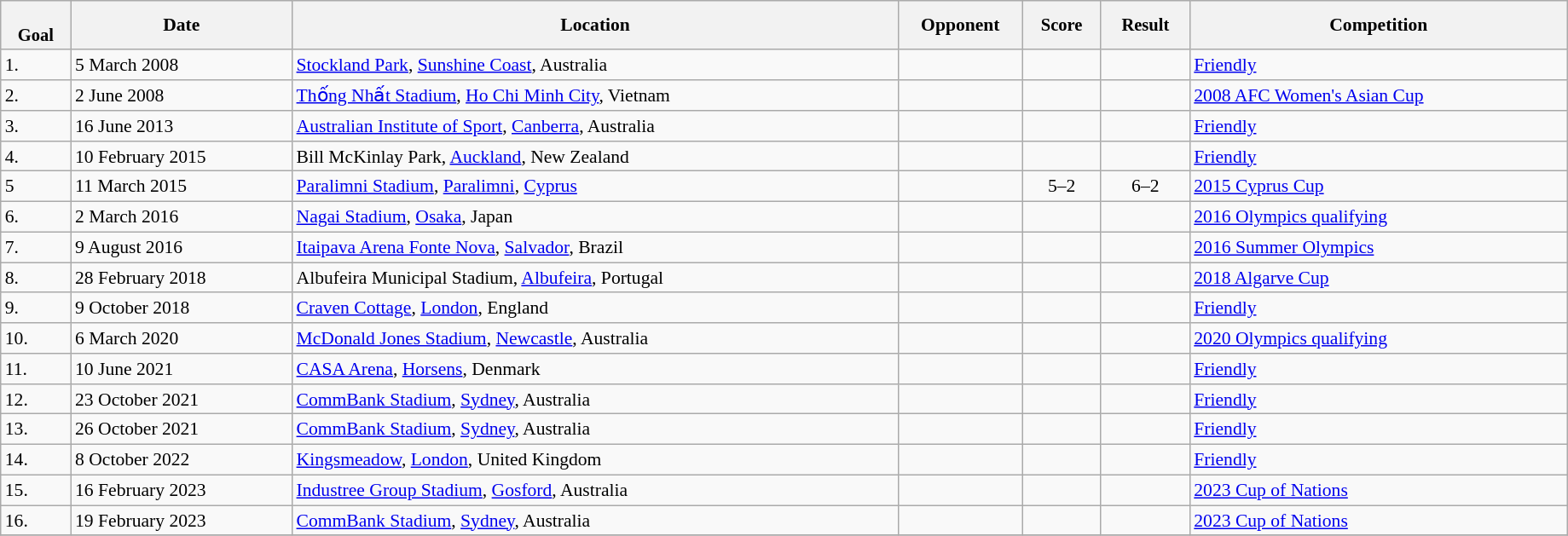<table class="wikitable collapsible sortable" style="font-size:90%" width=97%>
<tr>
<th style="font-size:95%;" data-sort-type=number><br>Goal</th>
<th align=center>Date</th>
<th>Location</th>
<th width=90>Opponent</th>
<th data-sort-type="number" style="font-size:95%">Score</th>
<th data-sort-type="number" style="font-size:95%">Result</th>
<th>Competition</th>
</tr>
<tr>
<td>1.</td>
<td>5 March 2008</td>
<td><a href='#'>Stockland Park</a>, <a href='#'>Sunshine Coast</a>, Australia</td>
<td></td>
<td style="text-align:center;"></td>
<td style="text-align:center;"></td>
<td><a href='#'>Friendly</a></td>
</tr>
<tr>
<td>2.</td>
<td>2 June 2008</td>
<td><a href='#'>Thống Nhất Stadium</a>, <a href='#'>Ho Chi Minh City</a>, Vietnam</td>
<td></td>
<td style="text-align:center;"></td>
<td style="text-align:center;"></td>
<td><a href='#'>2008 AFC Women's Asian Cup</a></td>
</tr>
<tr>
<td>3.</td>
<td>16 June 2013</td>
<td><a href='#'>Australian Institute of Sport</a>, <a href='#'>Canberra</a>, Australia</td>
<td></td>
<td style="text-align:center;"></td>
<td style="text-align:center;"></td>
<td><a href='#'>Friendly</a></td>
</tr>
<tr>
<td>4.</td>
<td>10 February 2015</td>
<td>Bill McKinlay Park, <a href='#'>Auckland</a>, New Zealand</td>
<td></td>
<td style="text-align:center;"></td>
<td style="text-align:center;"></td>
<td><a href='#'>Friendly</a></td>
</tr>
<tr>
<td>5</td>
<td>11 March 2015</td>
<td><a href='#'>Paralimni Stadium</a>, <a href='#'>Paralimni</a>, <a href='#'>Cyprus</a></td>
<td></td>
<td align=center>5–2</td>
<td align=center>6–2</td>
<td><a href='#'>2015 Cyprus Cup</a></td>
</tr>
<tr>
<td>6.</td>
<td>2 March 2016</td>
<td><a href='#'>Nagai Stadium</a>, <a href='#'>Osaka</a>, Japan</td>
<td></td>
<td style="text-align:center;"></td>
<td style="text-align:center;"></td>
<td><a href='#'>2016 Olympics qualifying</a></td>
</tr>
<tr>
<td>7.</td>
<td>9 August 2016</td>
<td><a href='#'>Itaipava Arena Fonte Nova</a>, <a href='#'>Salvador</a>, Brazil</td>
<td></td>
<td style="text-align:center;"></td>
<td style="text-align:center;"></td>
<td><a href='#'>2016 Summer Olympics</a></td>
</tr>
<tr>
<td>8.</td>
<td>28 February 2018</td>
<td>Albufeira Municipal Stadium, <a href='#'>Albufeira</a>, Portugal</td>
<td></td>
<td style="text-align:center;"></td>
<td style="text-align:center;"></td>
<td><a href='#'>2018 Algarve Cup</a></td>
</tr>
<tr>
<td>9.</td>
<td>9 October 2018</td>
<td><a href='#'>Craven Cottage</a>, <a href='#'>London</a>, England</td>
<td></td>
<td style="text-align:center;"></td>
<td style="text-align:center;"></td>
<td><a href='#'>Friendly</a></td>
</tr>
<tr>
<td>10.</td>
<td>6 March 2020</td>
<td><a href='#'>McDonald Jones Stadium</a>, <a href='#'>Newcastle</a>, Australia</td>
<td></td>
<td style="text-align:center;"></td>
<td style="text-align:center;"></td>
<td><a href='#'>2020 Olympics qualifying</a></td>
</tr>
<tr>
<td>11.</td>
<td>10 June 2021</td>
<td><a href='#'>CASA Arena</a>, <a href='#'>Horsens</a>, Denmark</td>
<td></td>
<td style="text-align:center;"></td>
<td style="text-align:center;"></td>
<td><a href='#'>Friendly</a></td>
</tr>
<tr>
<td>12.</td>
<td>23 October 2021</td>
<td><a href='#'>CommBank Stadium</a>, <a href='#'>Sydney</a>, Australia</td>
<td></td>
<td style="text-align:center;"></td>
<td style="text-align:center;"></td>
<td><a href='#'>Friendly</a></td>
</tr>
<tr>
<td>13.</td>
<td>26 October 2021</td>
<td><a href='#'>CommBank Stadium</a>, <a href='#'>Sydney</a>, Australia</td>
<td></td>
<td style="text-align:center;"></td>
<td style="text-align:center;"></td>
<td><a href='#'>Friendly</a></td>
</tr>
<tr>
<td>14.</td>
<td>8 October 2022</td>
<td><a href='#'>Kingsmeadow</a>, <a href='#'>London</a>, United Kingdom</td>
<td></td>
<td style="text-align:center;"></td>
<td style="text-align:center;"></td>
<td><a href='#'>Friendly</a></td>
</tr>
<tr>
<td>15.</td>
<td>16 February 2023</td>
<td><a href='#'>Industree Group Stadium</a>, <a href='#'>Gosford</a>, Australia</td>
<td></td>
<td style="text-align:center;"></td>
<td style="text-align:center;"></td>
<td><a href='#'>2023 Cup of Nations</a></td>
</tr>
<tr>
<td>16.</td>
<td>19 February 2023</td>
<td><a href='#'>CommBank Stadium</a>, <a href='#'>Sydney</a>, Australia</td>
<td></td>
<td style="text-align:center;"></td>
<td style="text-align:center;"></td>
<td><a href='#'>2023 Cup of Nations</a></td>
</tr>
<tr>
</tr>
</table>
